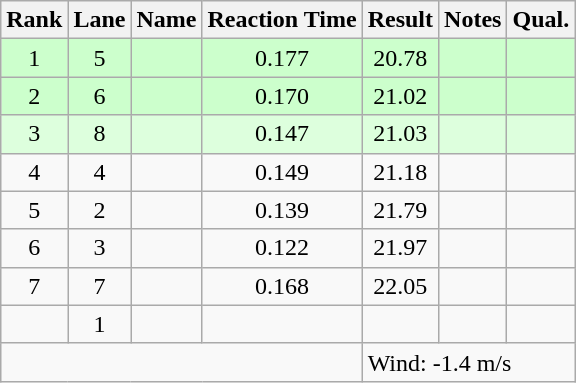<table class="wikitable sortable" style="text-align:center">
<tr>
<th>Rank</th>
<th>Lane</th>
<th>Name</th>
<th>Reaction Time</th>
<th>Result</th>
<th>Notes</th>
<th>Qual.</th>
</tr>
<tr bgcolor=ccffcc>
<td>1</td>
<td>5</td>
<td align="left"></td>
<td>0.177</td>
<td>20.78</td>
<td></td>
<td></td>
</tr>
<tr bgcolor=ccffcc>
<td>2</td>
<td>6</td>
<td align="left"></td>
<td>0.170</td>
<td>21.02</td>
<td></td>
<td></td>
</tr>
<tr bgcolor=ddffdd>
<td>3</td>
<td>8</td>
<td align="left"></td>
<td>0.147</td>
<td>21.03</td>
<td></td>
<td></td>
</tr>
<tr>
<td>4</td>
<td>4</td>
<td align="left"></td>
<td>0.149</td>
<td>21.18</td>
<td></td>
<td></td>
</tr>
<tr>
<td>5</td>
<td>2</td>
<td align="left"></td>
<td>0.139</td>
<td>21.79</td>
<td></td>
<td></td>
</tr>
<tr>
<td>6</td>
<td>3</td>
<td align="left"></td>
<td>0.122</td>
<td>21.97</td>
<td></td>
<td></td>
</tr>
<tr>
<td>7</td>
<td>7</td>
<td align="left"></td>
<td>0.168</td>
<td>22.05</td>
<td></td>
<td></td>
</tr>
<tr>
<td></td>
<td>1</td>
<td align="left"></td>
<td></td>
<td></td>
<td></td>
<td></td>
</tr>
<tr class="sortbottom">
<td colspan=4></td>
<td colspan="3" style="text-align:left;">Wind: -1.4 m/s</td>
</tr>
</table>
